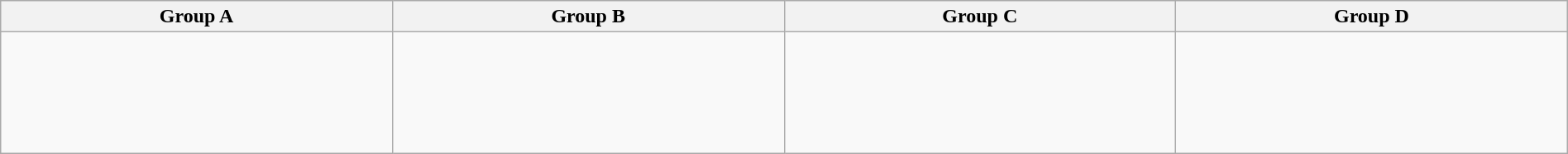<table class=wikitable width=100%>
<tr>
<th width=25%>Group A</th>
<th width=25%>Group B</th>
<th width=25%>Group C</th>
<th width=25%>Group D</th>
</tr>
<tr>
<td><br> <br>
 <br>
 <br>
 <br>
</td>
<td><br> <br>
 <br>
 <br>
</td>
<td><br> <br>
 <br>
 <br>
 <br>
</td>
<td><br> <br>
 <br>
 <br>
</td>
</tr>
</table>
